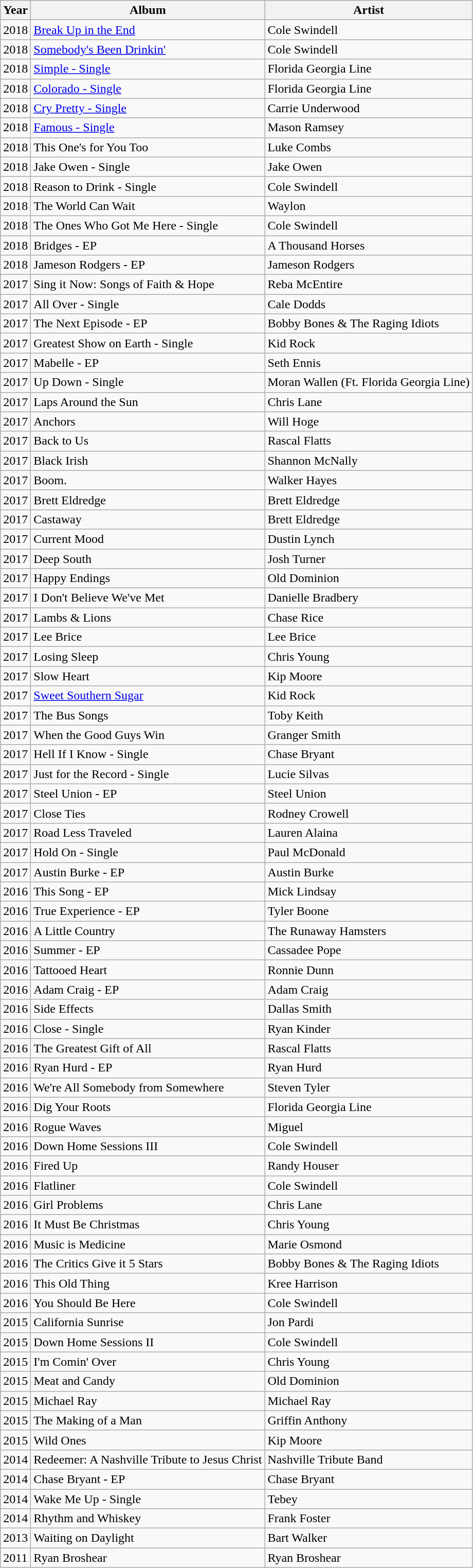<table class="wikitable">
<tr>
<th>Year</th>
<th>Album</th>
<th>Artist</th>
</tr>
<tr>
<td>2018</td>
<td><a href='#'>Break Up in the End</a></td>
<td>Cole Swindell</td>
</tr>
<tr>
<td>2018</td>
<td><a href='#'>Somebody's Been Drinkin'</a></td>
<td>Cole Swindell</td>
</tr>
<tr>
<td>2018</td>
<td><a href='#'>Simple - Single</a></td>
<td>Florida Georgia Line</td>
</tr>
<tr>
<td>2018</td>
<td><a href='#'>Colorado - Single</a></td>
<td>Florida Georgia Line</td>
</tr>
<tr>
<td>2018</td>
<td><a href='#'>Cry Pretty - Single</a></td>
<td>Carrie Underwood</td>
</tr>
<tr>
<td>2018</td>
<td><a href='#'>Famous - Single</a></td>
<td>Mason Ramsey</td>
</tr>
<tr>
<td>2018</td>
<td>This One's for You Too</td>
<td>Luke Combs</td>
</tr>
<tr>
<td>2018</td>
<td>Jake Owen - Single</td>
<td>Jake Owen</td>
</tr>
<tr>
<td>2018</td>
<td>Reason to Drink - Single</td>
<td>Cole Swindell</td>
</tr>
<tr>
<td>2018</td>
<td>The World Can Wait</td>
<td>Waylon</td>
</tr>
<tr>
<td>2018</td>
<td>The Ones Who Got Me Here - Single</td>
<td>Cole Swindell</td>
</tr>
<tr>
<td>2018</td>
<td>Bridges - EP</td>
<td>A Thousand Horses</td>
</tr>
<tr>
<td>2018</td>
<td>Jameson Rodgers - EP</td>
<td>Jameson Rodgers</td>
</tr>
<tr>
<td>2017</td>
<td>Sing it Now: Songs of Faith & Hope</td>
<td>Reba McEntire</td>
</tr>
<tr>
<td>2017</td>
<td>All Over - Single</td>
<td>Cale Dodds</td>
</tr>
<tr>
<td>2017</td>
<td>The Next Episode - EP</td>
<td>Bobby Bones & The Raging Idiots</td>
</tr>
<tr>
<td>2017</td>
<td>Greatest Show on Earth - Single</td>
<td>Kid Rock</td>
</tr>
<tr>
<td>2017</td>
<td>Mabelle - EP</td>
<td>Seth Ennis</td>
</tr>
<tr>
<td>2017</td>
<td>Up Down - Single</td>
<td>Moran Wallen (Ft. Florida Georgia Line)</td>
</tr>
<tr>
<td>2017</td>
<td>Laps Around the Sun</td>
<td>Chris Lane</td>
</tr>
<tr>
<td>2017</td>
<td>Anchors</td>
<td>Will Hoge</td>
</tr>
<tr>
<td>2017</td>
<td>Back to Us</td>
<td>Rascal Flatts</td>
</tr>
<tr>
<td>2017</td>
<td>Black Irish</td>
<td>Shannon McNally</td>
</tr>
<tr>
<td>2017</td>
<td>Boom.</td>
<td>Walker Hayes</td>
</tr>
<tr>
<td>2017</td>
<td>Brett Eldredge</td>
<td>Brett Eldredge</td>
</tr>
<tr>
<td>2017</td>
<td>Castaway</td>
<td>Brett Eldredge</td>
</tr>
<tr>
<td>2017</td>
<td>Current Mood</td>
<td>Dustin Lynch</td>
</tr>
<tr>
<td>2017</td>
<td>Deep South</td>
<td>Josh Turner</td>
</tr>
<tr>
<td>2017</td>
<td>Happy Endings</td>
<td>Old Dominion</td>
</tr>
<tr>
<td>2017</td>
<td>I Don't Believe We've Met</td>
<td>Danielle Bradbery</td>
</tr>
<tr>
<td>2017</td>
<td>Lambs & Lions</td>
<td>Chase Rice</td>
</tr>
<tr>
<td>2017</td>
<td>Lee Brice</td>
<td>Lee Brice</td>
</tr>
<tr>
<td>2017</td>
<td>Losing Sleep</td>
<td>Chris Young</td>
</tr>
<tr>
<td>2017</td>
<td>Slow Heart</td>
<td>Kip Moore</td>
</tr>
<tr>
<td>2017</td>
<td><a href='#'>Sweet Southern Sugar</a></td>
<td>Kid Rock</td>
</tr>
<tr>
<td>2017</td>
<td>The Bus Songs</td>
<td>Toby Keith</td>
</tr>
<tr>
<td>2017</td>
<td>When the Good Guys Win</td>
<td>Granger Smith</td>
</tr>
<tr>
<td>2017</td>
<td>Hell If I Know - Single</td>
<td>Chase Bryant</td>
</tr>
<tr>
<td>2017</td>
<td>Just for the Record - Single</td>
<td>Lucie Silvas</td>
</tr>
<tr>
<td>2017</td>
<td>Steel Union - EP</td>
<td>Steel Union</td>
</tr>
<tr>
<td>2017</td>
<td>Close Ties</td>
<td>Rodney Crowell</td>
</tr>
<tr>
<td>2017</td>
<td>Road Less Traveled</td>
<td>Lauren Alaina</td>
</tr>
<tr>
<td>2017</td>
<td>Hold On - Single</td>
<td>Paul McDonald</td>
</tr>
<tr>
<td>2017</td>
<td>Austin Burke - EP</td>
<td>Austin Burke</td>
</tr>
<tr>
<td>2016</td>
<td>This Song - EP</td>
<td>Mick Lindsay</td>
</tr>
<tr>
<td>2016</td>
<td>True Experience - EP</td>
<td>Tyler Boone</td>
</tr>
<tr>
<td>2016</td>
<td>A Little Country</td>
<td>The Runaway Hamsters</td>
</tr>
<tr>
<td>2016</td>
<td>Summer - EP</td>
<td>Cassadee Pope</td>
</tr>
<tr>
<td>2016</td>
<td>Tattooed Heart</td>
<td>Ronnie Dunn</td>
</tr>
<tr>
<td>2016</td>
<td>Adam Craig - EP</td>
<td>Adam Craig</td>
</tr>
<tr>
<td>2016</td>
<td>Side Effects</td>
<td>Dallas Smith</td>
</tr>
<tr>
<td>2016</td>
<td>Close - Single</td>
<td>Ryan Kinder</td>
</tr>
<tr>
<td>2016</td>
<td>The Greatest Gift of All</td>
<td>Rascal Flatts</td>
</tr>
<tr>
<td>2016</td>
<td>Ryan Hurd - EP</td>
<td>Ryan Hurd</td>
</tr>
<tr>
<td>2016</td>
<td>We're All Somebody from Somewhere</td>
<td>Steven Tyler</td>
</tr>
<tr>
<td>2016</td>
<td>Dig Your Roots</td>
<td>Florida Georgia Line</td>
</tr>
<tr>
<td>2016</td>
<td>Rogue Waves</td>
<td>Miguel</td>
</tr>
<tr>
<td>2016</td>
<td>Down Home Sessions III</td>
<td>Cole Swindell</td>
</tr>
<tr>
<td>2016</td>
<td>Fired Up</td>
<td>Randy Houser</td>
</tr>
<tr>
<td>2016</td>
<td>Flatliner</td>
<td>Cole Swindell</td>
</tr>
<tr>
<td>2016</td>
<td>Girl Problems</td>
<td>Chris Lane</td>
</tr>
<tr>
<td>2016</td>
<td>It Must Be Christmas</td>
<td>Chris Young</td>
</tr>
<tr>
<td>2016</td>
<td>Music is Medicine</td>
<td>Marie Osmond</td>
</tr>
<tr>
<td>2016</td>
<td>The Critics Give it 5 Stars</td>
<td>Bobby Bones & The Raging Idiots</td>
</tr>
<tr>
<td>2016</td>
<td>This Old Thing</td>
<td>Kree Harrison</td>
</tr>
<tr>
<td>2016</td>
<td>You Should Be Here</td>
<td>Cole Swindell</td>
</tr>
<tr>
<td>2015</td>
<td>California Sunrise</td>
<td>Jon Pardi</td>
</tr>
<tr>
<td>2015</td>
<td>Down Home Sessions II</td>
<td>Cole Swindell</td>
</tr>
<tr>
<td>2015</td>
<td>I'm Comin' Over</td>
<td>Chris Young</td>
</tr>
<tr>
<td>2015</td>
<td>Meat and Candy</td>
<td>Old Dominion</td>
</tr>
<tr>
<td>2015</td>
<td>Michael Ray</td>
<td>Michael Ray</td>
</tr>
<tr>
<td>2015</td>
<td>The Making of a Man</td>
<td>Griffin Anthony</td>
</tr>
<tr>
<td>2015</td>
<td>Wild Ones</td>
<td>Kip Moore</td>
</tr>
<tr>
<td>2014</td>
<td>Redeemer: A Nashville Tribute to Jesus Christ</td>
<td>Nashville Tribute Band</td>
</tr>
<tr>
<td>2014</td>
<td>Chase Bryant - EP</td>
<td>Chase Bryant</td>
</tr>
<tr>
<td>2014</td>
<td>Wake Me Up - Single</td>
<td>Tebey</td>
</tr>
<tr>
<td>2014</td>
<td>Rhythm and Whiskey</td>
<td>Frank Foster</td>
</tr>
<tr>
<td>2013</td>
<td>Waiting on Daylight</td>
<td>Bart Walker</td>
</tr>
<tr>
<td>2011</td>
<td>Ryan Broshear</td>
<td>Ryan Broshear</td>
</tr>
</table>
